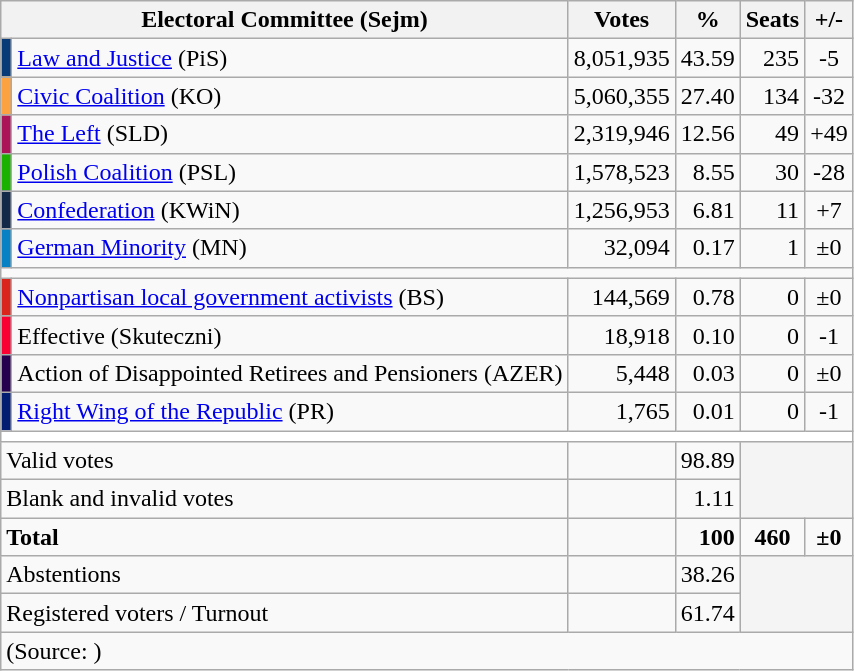<table class="wikitable centre" style="text-align:right">
<tr>
<th scope="col" colspan=2>Electoral Committee (Sejm)</th>
<th scope="col">Votes</th>
<th scope="col">%</th>
<th scope="col">Seats</th>
<th scope="col">+/-</th>
</tr>
<tr>
<td bgcolor="#073a76"></td>
<td align=left><a href='#'>Law and Justice</a> (PiS)</td>
<td>8,051,935</td>
<td>43.59</td>
<td>235</td>
<td align=center>-5</td>
</tr>
<tr>
<td bgcolor="#fca241"></td>
<td align=left><a href='#'>Civic Coalition</a> (KO)</td>
<td>5,060,355</td>
<td>27.40</td>
<td>134</td>
<td align=center>-32</td>
</tr>
<tr>
<td bgcolor="#ac145a"></td>
<td align=left><a href='#'>The Left</a> (SLD)</td>
<td>2,319,946</td>
<td>12.56</td>
<td>49</td>
<td align=center>+49</td>
</tr>
<tr>
<td bgcolor="#1bb100"></td>
<td align=left><a href='#'>Polish Coalition</a> (PSL)</td>
<td>1,578,523</td>
<td>8.55</td>
<td>30</td>
<td align=center>-28</td>
</tr>
<tr>
<td bgcolor=#122948></td>
<td align=left><a href='#'>Confederation</a> (KWiN)</td>
<td>1,256,953</td>
<td>6.81</td>
<td>11</td>
<td align=center>+7</td>
</tr>
<tr>
<td bgcolor="#0780c4"></td>
<td align=left><a href='#'>German Minority</a> (MN)</td>
<td>32,094</td>
<td>0.17</td>
<td>1</td>
<td align=center>±0</td>
</tr>
<tr>
<td colspan=8></td>
</tr>
<tr>
<td style="background:#DA251D;"></td>
<td align=left><a href='#'>Nonpartisan local government activists</a> (BS)</td>
<td>144,569</td>
<td>0.78</td>
<td>0</td>
<td align=center>±0</td>
</tr>
<tr>
<td style="background:#FA0032;"></td>
<td align=left>Effective (Skuteczni)</td>
<td>18,918</td>
<td>0.10</td>
<td>0</td>
<td align=center>-1</td>
</tr>
<tr>
<td style="background:#25004F;"></td>
<td align=left>Action of Disappointed Retirees and Pensioners (AZER)</td>
<td>5,448</td>
<td>0.03</td>
<td>0</td>
<td align=center>±0</td>
</tr>
<tr>
<td style="background:#021C72;"></td>
<td align=left><a href='#'>Right Wing of the Republic</a> (PR)</td>
<td>1,765</td>
<td>0.01</td>
<td>0</td>
<td align=center>-1</td>
</tr>
<tr bgcolor="#ffffff">
<td colspan="6"></td>
</tr>
<tr>
<td align=left colspan=2>Valid votes</td>
<td></td>
<td>98.89</td>
<td rowspan=2 colspan=3 style="background-color:#F4F4F4;"></td>
</tr>
<tr>
<td align=left colspan=2>Blank and invalid votes</td>
<td></td>
<td>1.11</td>
</tr>
<tr>
<td align=left colspan=2><strong>Total</strong></td>
<td><strong></strong></td>
<td><strong>100</strong></td>
<td align=center><strong>460</strong></td>
<td align=center><strong>±0</strong></td>
</tr>
<tr>
<td align=left colspan=2>Abstentions</td>
<td></td>
<td>38.26</td>
<td rowspan=2 colspan=3 style="background-color:#F4F4F4;"></td>
</tr>
<tr>
<td align=left colspan=2>Registered voters / Turnout</td>
<td></td>
<td>61.74</td>
</tr>
<tr>
<td align=left colspan=6>(Source: )</td>
</tr>
</table>
